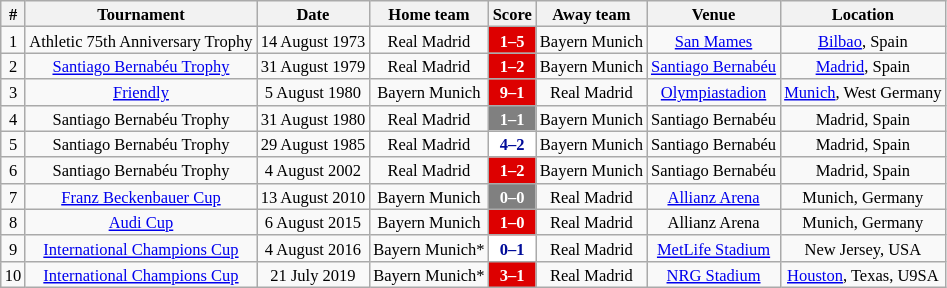<table class="wikitable" style="text-align: center; width=25%; font-size: 11px">
<tr>
<th>#</th>
<th>Tournament</th>
<th>Date</th>
<th>Home team</th>
<th>Score</th>
<th>Away team</th>
<th>Venue</th>
<th>Location</th>
</tr>
<tr>
<td>1</td>
<td>Athletic 75th Anniversary Trophy</td>
<td>14 August 1973</td>
<td>Real Madrid</td>
<td style="color:#FFFFFF; background:#DD0000"><strong>1–5</strong></td>
<td>Bayern Munich</td>
<td><a href='#'>San Mames</a></td>
<td> <a href='#'>Bilbao</a>, Spain</td>
</tr>
<tr>
<td>2</td>
<td><a href='#'>Santiago Bernabéu Trophy</a></td>
<td>31 August 1979</td>
<td>Real Madrid</td>
<td style="color:#FFFFFF; background:#DD0000"><strong>1–2</strong></td>
<td>Bayern Munich</td>
<td><a href='#'>Santiago Bernabéu</a></td>
<td> <a href='#'>Madrid</a>, Spain</td>
</tr>
<tr>
<td>3</td>
<td><a href='#'>Friendly</a></td>
<td>5 August 1980</td>
<td>Bayern Munich</td>
<td style="color:#FFFFFF; background:#DD0000"><strong>9–1</strong></td>
<td>Real Madrid</td>
<td><a href='#'>Olympiastadion</a></td>
<td> <a href='#'>Munich</a>, West Germany</td>
</tr>
<tr>
<td>4</td>
<td>Santiago Bernabéu Trophy</td>
<td>31 August 1980</td>
<td>Real Madrid</td>
<td style="color:#FFFFFF; background:#808080"><strong>1–1</strong></td>
<td>Bayern Munich</td>
<td>Santiago Bernabéu</td>
<td> Madrid, Spain</td>
</tr>
<tr>
<td>5</td>
<td>Santiago Bernabéu Trophy</td>
<td>29 August 1985</td>
<td>Real Madrid</td>
<td style="color:#000c99; background:#FFFFFF"><strong>4–2</strong></td>
<td>Bayern Munich</td>
<td>Santiago Bernabéu</td>
<td> Madrid, Spain</td>
</tr>
<tr>
<td>6</td>
<td>Santiago Bernabéu Trophy</td>
<td>4 August 2002</td>
<td>Real Madrid</td>
<td style="color:#FFFFFF; background:#DD0000"><strong>1–2</strong></td>
<td>Bayern Munich</td>
<td>Santiago Bernabéu</td>
<td> Madrid, Spain</td>
</tr>
<tr>
<td>7</td>
<td><a href='#'>Franz Beckenbauer Cup</a></td>
<td>13 August 2010</td>
<td>Bayern Munich</td>
<td style="color:#FFFFFF; background:#808080"><strong>0–0</strong></td>
<td>Real Madrid</td>
<td><a href='#'>Allianz Arena</a></td>
<td> Munich, Germany</td>
</tr>
<tr>
<td>8</td>
<td><a href='#'>Audi Cup</a></td>
<td>6 August 2015</td>
<td>Bayern Munich</td>
<td style="color:#FFFFFF; background:#DD0000"><strong>1–0</strong></td>
<td>Real Madrid</td>
<td>Allianz Arena</td>
<td> Munich, Germany</td>
</tr>
<tr>
<td>9</td>
<td><a href='#'>International Champions Cup</a></td>
<td>4 August 2016</td>
<td>Bayern Munich*</td>
<td style="color:#000c99; background:#FFFFFF"><strong>0–1</strong></td>
<td>Real Madrid</td>
<td><a href='#'>MetLife Stadium</a></td>
<td> New Jersey, USA</td>
</tr>
<tr>
<td>10</td>
<td><a href='#'>International Champions Cup</a></td>
<td>21 July 2019</td>
<td>Bayern Munich*</td>
<td style="color:#FFFFFF; background:#DD0000"><strong>3–1</strong></td>
<td>Real Madrid</td>
<td><a href='#'>NRG Stadium</a></td>
<td> <a href='#'>Houston</a>, Texas, U9SA</td>
</tr>
</table>
